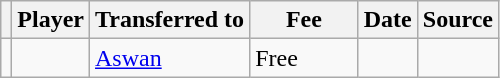<table class="wikitable plainrowheaders sortable">
<tr>
<th></th>
<th scope="col">Player</th>
<th>Transferred to</th>
<th style="width: 65px;">Fee</th>
<th scope="col">Date</th>
<th scope="col">Source</th>
</tr>
<tr>
<td align="center"></td>
<td></td>
<td> <a href='#'>Aswan</a></td>
<td>Free</td>
<td></td>
<td></td>
</tr>
</table>
